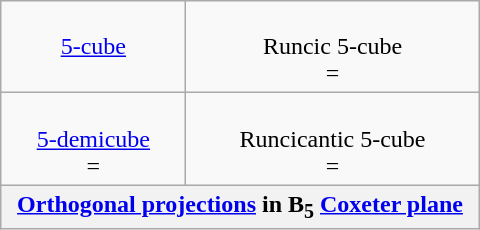<table class=wikitable style="float:right; margin-left:8px; width:320px">
<tr align=center valign=top>
<td><br><a href='#'>5-cube</a><br></td>
<td><br>Runcic 5-cube<br> = </td>
</tr>
<tr align=center valign=top>
<td><br><a href='#'>5-demicube</a><br> = </td>
<td><br>Runcicantic 5-cube<br> = </td>
</tr>
<tr align=center valign=top>
<th colspan=4><a href='#'>Orthogonal projections</a> in B<sub>5</sub> <a href='#'>Coxeter plane</a></th>
</tr>
</table>
